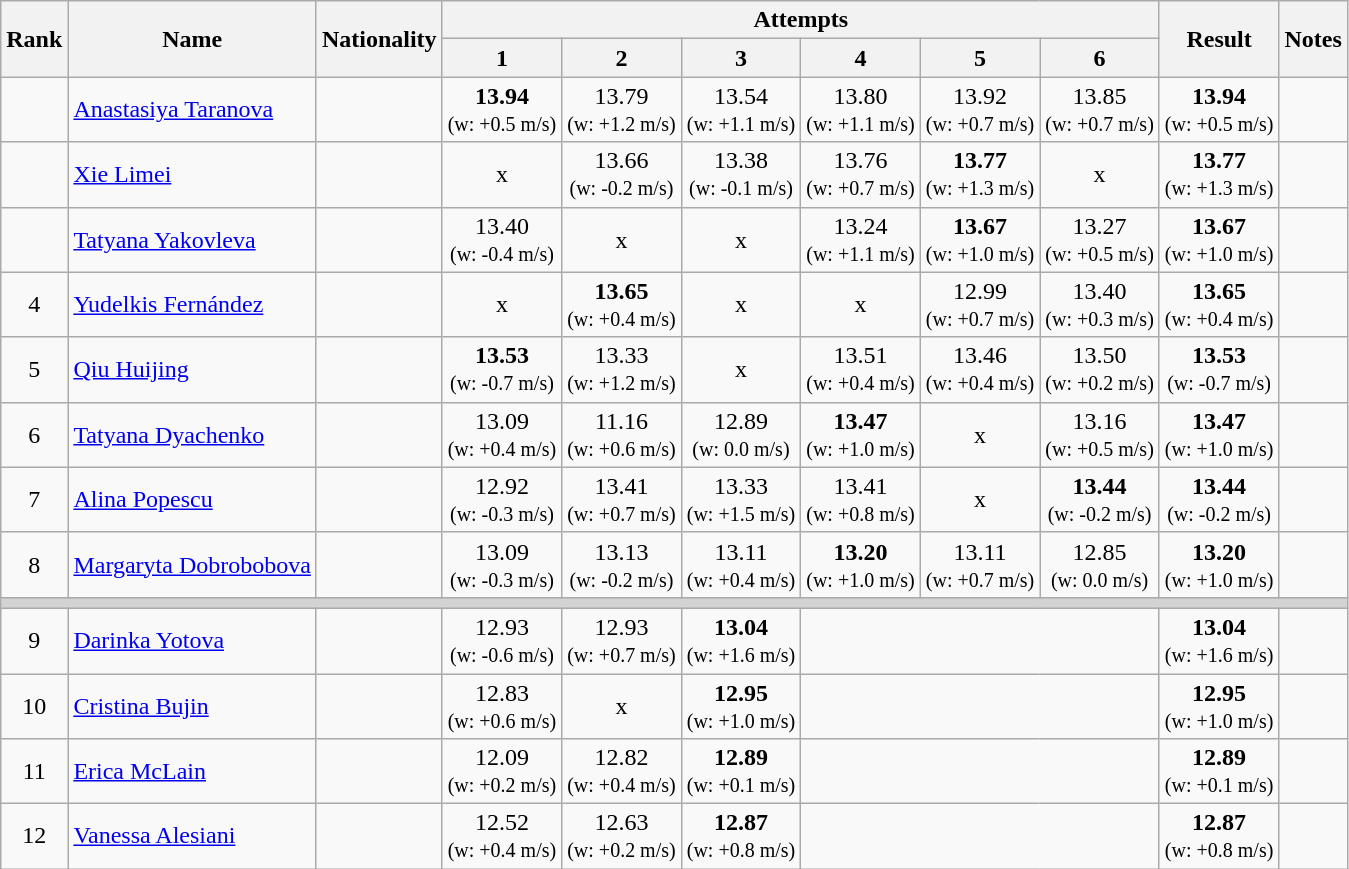<table class="wikitable sortable" style="text-align:center">
<tr>
<th rowspan=2>Rank</th>
<th rowspan=2>Name</th>
<th rowspan=2>Nationality</th>
<th colspan=6>Attempts</th>
<th rowspan=2>Result</th>
<th rowspan=2>Notes</th>
</tr>
<tr>
<th>1</th>
<th>2</th>
<th>3</th>
<th>4</th>
<th>5</th>
<th>6</th>
</tr>
<tr>
<td></td>
<td align=left><a href='#'>Anastasiya Taranova</a></td>
<td align=left></td>
<td><strong>13.94</strong><br><small>(w: +0.5 m/s)</small></td>
<td>13.79<br><small>(w: +1.2 m/s)</small></td>
<td>13.54<br><small>(w: +1.1 m/s)</small></td>
<td>13.80<br><small>(w: +1.1 m/s)</small></td>
<td>13.92<br><small>(w: +0.7 m/s)</small></td>
<td>13.85<br><small>(w: +0.7 m/s)</small></td>
<td><strong>13.94</strong> <br><small>(w: +0.5 m/s)</small></td>
<td></td>
</tr>
<tr>
<td></td>
<td align=left><a href='#'>Xie Limei</a></td>
<td align=left></td>
<td>x</td>
<td>13.66<br><small>(w: -0.2 m/s)</small></td>
<td>13.38<br><small>(w: -0.1 m/s)</small></td>
<td>13.76<br><small>(w: +0.7 m/s)</small></td>
<td><strong>13.77</strong><br><small>(w: +1.3 m/s)</small></td>
<td>x</td>
<td><strong>13.77</strong> <br><small>(w: +1.3 m/s)</small></td>
<td></td>
</tr>
<tr>
<td></td>
<td align=left><a href='#'>Tatyana Yakovleva</a></td>
<td align=left></td>
<td>13.40<br><small>(w: -0.4 m/s)</small></td>
<td>x</td>
<td>x</td>
<td>13.24<br><small>(w: +1.1 m/s)</small></td>
<td><strong>13.67</strong><br><small>(w: +1.0 m/s)</small></td>
<td>13.27<br><small>(w: +0.5 m/s)</small></td>
<td><strong>13.67</strong> <br><small>(w: +1.0 m/s)</small></td>
<td></td>
</tr>
<tr>
<td>4</td>
<td align=left><a href='#'>Yudelkis Fernández</a></td>
<td align=left></td>
<td>x</td>
<td><strong>13.65</strong><br><small>(w: +0.4 m/s)</small></td>
<td>x</td>
<td>x</td>
<td>12.99<br><small>(w: +0.7 m/s)</small></td>
<td>13.40<br><small>(w: +0.3 m/s)</small></td>
<td><strong>13.65</strong> <br><small>(w: +0.4 m/s)</small></td>
<td></td>
</tr>
<tr>
<td>5</td>
<td align=left><a href='#'>Qiu Huijing</a></td>
<td align=left></td>
<td><strong>13.53</strong><br><small>(w: -0.7 m/s)</small></td>
<td>13.33<br><small>(w: +1.2 m/s)</small></td>
<td>x</td>
<td>13.51<br><small>(w: +0.4 m/s)</small></td>
<td>13.46<br><small>(w: +0.4 m/s)</small></td>
<td>13.50<br><small>(w: +0.2 m/s)</small></td>
<td><strong>13.53</strong> <br><small>(w: -0.7 m/s)</small></td>
<td></td>
</tr>
<tr>
<td>6</td>
<td align=left><a href='#'>Tatyana Dyachenko</a></td>
<td align=left></td>
<td>13.09<br><small>(w: +0.4 m/s)</small></td>
<td>11.16<br><small>(w: +0.6 m/s)</small></td>
<td>12.89<br><small>(w: 0.0 m/s)</small></td>
<td><strong>13.47</strong><br><small>(w: +1.0 m/s)</small></td>
<td>x</td>
<td>13.16<br><small>(w: +0.5 m/s)</small></td>
<td><strong>13.47</strong> <br><small>(w: +1.0 m/s)</small></td>
<td></td>
</tr>
<tr>
<td>7</td>
<td align=left><a href='#'>Alina Popescu</a></td>
<td align=left></td>
<td>12.92<br><small>(w: -0.3 m/s)</small></td>
<td>13.41<br><small>(w: +0.7 m/s)</small></td>
<td>13.33<br><small>(w: +1.5 m/s)</small></td>
<td>13.41<br><small>(w: +0.8 m/s)</small></td>
<td>x</td>
<td><strong>13.44</strong><br><small>(w: -0.2 m/s)</small></td>
<td><strong>13.44</strong> <br><small>(w: -0.2 m/s)</small></td>
<td></td>
</tr>
<tr>
<td>8</td>
<td align=left><a href='#'>Margaryta Dobrobobova</a></td>
<td align=left></td>
<td>13.09<br><small>(w: -0.3 m/s)</small></td>
<td>13.13<br><small>(w: -0.2 m/s)</small></td>
<td>13.11<br><small>(w: +0.4 m/s)</small></td>
<td><strong>13.20</strong><br><small>(w: +1.0 m/s)</small></td>
<td>13.11<br><small>(w: +0.7 m/s)</small></td>
<td>12.85<br><small>(w: 0.0 m/s)</small></td>
<td><strong>13.20</strong> <br><small>(w: +1.0 m/s)</small></td>
<td></td>
</tr>
<tr>
<td colspan=11 bgcolor=lightgray></td>
</tr>
<tr>
<td>9</td>
<td align=left><a href='#'>Darinka Yotova</a></td>
<td align=left></td>
<td>12.93<br><small>(w: -0.6 m/s)</small></td>
<td>12.93<br><small>(w: +0.7 m/s)</small></td>
<td><strong>13.04</strong><br><small>(w: +1.6 m/s)</small></td>
<td colspan=3></td>
<td><strong>13.04</strong> <br><small>(w: +1.6 m/s)</small></td>
<td></td>
</tr>
<tr>
<td>10</td>
<td align=left><a href='#'>Cristina Bujin</a></td>
<td align=left></td>
<td>12.83<br><small>(w: +0.6 m/s)</small></td>
<td>x</td>
<td><strong>12.95</strong><br><small>(w: +1.0 m/s)</small></td>
<td colspan=3></td>
<td><strong>12.95</strong> <br><small>(w: +1.0 m/s)</small></td>
<td></td>
</tr>
<tr>
<td>11</td>
<td align=left><a href='#'>Erica McLain</a></td>
<td align=left></td>
<td>12.09<br><small>(w: +0.2 m/s)</small></td>
<td>12.82<br><small>(w: +0.4 m/s)</small></td>
<td><strong>12.89</strong><br><small>(w: +0.1 m/s)</small></td>
<td colspan=3></td>
<td><strong>12.89</strong> <br><small>(w: +0.1 m/s)</small></td>
<td></td>
</tr>
<tr>
<td>12</td>
<td align=left><a href='#'>Vanessa Alesiani</a></td>
<td align=left></td>
<td>12.52<br><small>(w: +0.4 m/s)</small></td>
<td>12.63<br><small>(w: +0.2 m/s)</small></td>
<td><strong>12.87</strong><br><small>(w: +0.8 m/s)</small></td>
<td colspan=3></td>
<td><strong>12.87</strong> <br><small>(w: +0.8 m/s)</small></td>
<td></td>
</tr>
</table>
